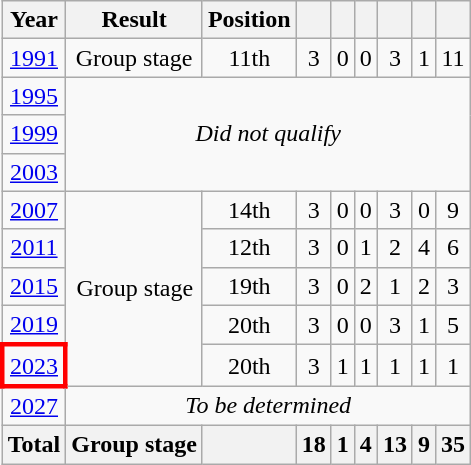<table class="wikitable" style="text-align: center;">
<tr>
<th>Year</th>
<th>Result</th>
<th>Position</th>
<th></th>
<th></th>
<th></th>
<th></th>
<th></th>
<th></th>
</tr>
<tr>
<td> <a href='#'>1991</a></td>
<td>Group stage</td>
<td>11th</td>
<td>3</td>
<td>0</td>
<td>0</td>
<td>3</td>
<td>1</td>
<td>11</td>
</tr>
<tr>
<td> <a href='#'>1995</a></td>
<td rowspan=3 colspan=8><em>Did not qualify</em></td>
</tr>
<tr>
<td> <a href='#'>1999</a></td>
</tr>
<tr>
<td> <a href='#'>2003</a></td>
</tr>
<tr>
<td> <a href='#'>2007</a></td>
<td rowspan=5>Group stage</td>
<td>14th</td>
<td>3</td>
<td>0</td>
<td>0</td>
<td>3</td>
<td>0</td>
<td>9</td>
</tr>
<tr>
<td> <a href='#'>2011</a></td>
<td>12th</td>
<td>3</td>
<td>0</td>
<td>1</td>
<td>2</td>
<td>4</td>
<td>6</td>
</tr>
<tr>
<td> <a href='#'>2015</a></td>
<td>19th</td>
<td>3</td>
<td>0</td>
<td>2</td>
<td>1</td>
<td>2</td>
<td>3</td>
</tr>
<tr>
<td> <a href='#'>2019</a></td>
<td>20th</td>
<td>3</td>
<td>0</td>
<td>0</td>
<td>3</td>
<td>1</td>
<td>5</td>
</tr>
<tr>
<td style="border: 3px solid red">  <a href='#'>2023</a></td>
<td>20th</td>
<td>3</td>
<td>1</td>
<td>1</td>
<td>1</td>
<td>1</td>
<td>1</td>
</tr>
<tr>
<td> <a href='#'>2027</a></td>
<td colspan=8><em>To be determined</em></td>
</tr>
<tr>
<th>Total</th>
<th>Group stage</th>
<th></th>
<th>18</th>
<th>1</th>
<th>4</th>
<th>13</th>
<th>9</th>
<th>35</th>
</tr>
</table>
